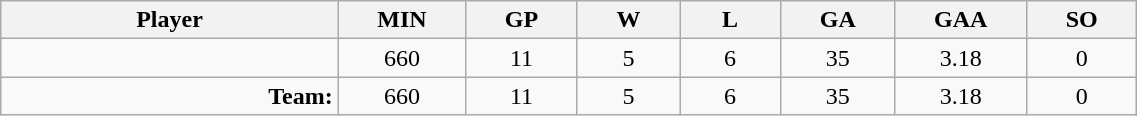<table class="wikitable sortable" width="60%">
<tr>
<th bgcolor="#DDDDFF" width="10%">Player</th>
<th width="3%" bgcolor="#DDDDFF" title="Minutes played">MIN</th>
<th width="3%" bgcolor="#DDDDFF" title="Games played in">GP</th>
<th width="3%" bgcolor="#DDDDFF" title="Wins">W</th>
<th width="3%" bgcolor="#DDDDFF"title="Losses">L</th>
<th width="3%" bgcolor="#DDDDFF" title="Goals against">GA</th>
<th width="3%" bgcolor="#DDDDFF" title="Goals against average">GAA</th>
<th width="3%" bgcolor="#DDDDFF" title="Shut-outs">SO</th>
</tr>
<tr align="center">
<td align="right"></td>
<td>660</td>
<td>11</td>
<td>5</td>
<td>6</td>
<td>35</td>
<td>3.18</td>
<td>0</td>
</tr>
<tr align="center">
<td align="right"><strong>Team:</strong></td>
<td>660</td>
<td>11</td>
<td>5</td>
<td>6</td>
<td>35</td>
<td>3.18</td>
<td>0</td>
</tr>
</table>
